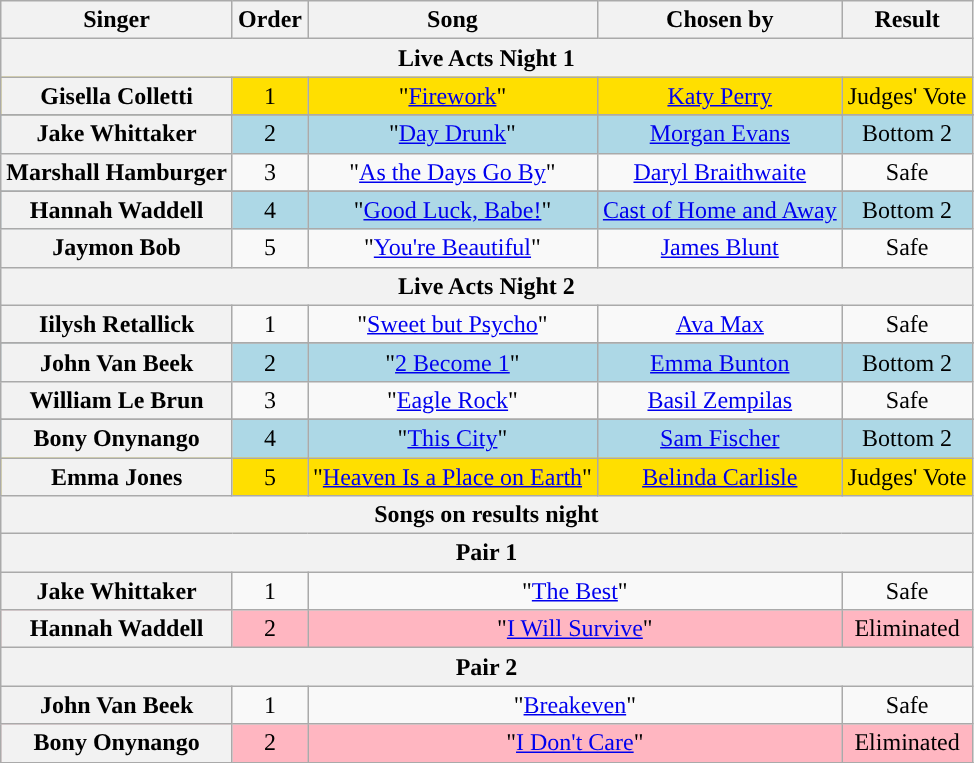<table class="wikitable plainrowheaders" style="text-align:center;">
<tr>
<th scope="col">Singer</th>
<th scope="col">Order</th>
<th scope="col">Song</th>
<th scope="col">Chosen by</th>
<th scope="col">Result</th>
</tr>
<tr>
<th colspan=5>Live Acts Night 1</th>
</tr>
<tr style="background:#ffdf00">
<th>Gisella Colletti</th>
<td>1</td>
<td>"<a href='#'>Firework</a>"</td>
<td><a href='#'>Katy Perry</a></td>
<td>Judges' Vote</td>
</tr>
<tr>
</tr>
<tr style="background:lightblue">
<th>Jake Whittaker</th>
<td>2</td>
<td>"<a href='#'>Day Drunk</a>"</td>
<td><a href='#'>Morgan Evans</a></td>
<td>Bottom 2</td>
</tr>
<tr>
<th>Marshall Hamburger</th>
<td>3</td>
<td>"<a href='#'>As the Days Go By</a>"</td>
<td><a href='#'>Daryl Braithwaite</a></td>
<td>Safe</td>
</tr>
<tr>
</tr>
<tr style="background:lightblue">
<th>Hannah Waddell</th>
<td>4</td>
<td>"<a href='#'>Good Luck, Babe!</a>"</td>
<td><a href='#'>Cast of Home and Away</a></td>
<td>Bottom 2</td>
</tr>
<tr>
<th>Jaymon Bob</th>
<td>5</td>
<td>"<a href='#'>You're Beautiful</a>"</td>
<td><a href='#'>James Blunt</a></td>
<td>Safe</td>
</tr>
<tr>
<th colspan=5>Live Acts Night 2</th>
</tr>
<tr>
<th>Iilysh Retallick</th>
<td>1</td>
<td>"<a href='#'>Sweet but Psycho</a>"</td>
<td><a href='#'>Ava Max</a></td>
<td>Safe</td>
</tr>
<tr>
</tr>
<tr style="background:lightblue">
<th>John Van Beek</th>
<td>2</td>
<td>"<a href='#'>2 Become 1</a>"</td>
<td><a href='#'>Emma Bunton</a></td>
<td>Bottom 2</td>
</tr>
<tr>
<th>William Le Brun</th>
<td>3</td>
<td>"<a href='#'>Eagle Rock</a>"</td>
<td><a href='#'>Basil Zempilas</a></td>
<td>Safe</td>
</tr>
<tr>
</tr>
<tr style="background:lightblue">
<th>Bony Onynango</th>
<td>4</td>
<td>"<a href='#'>This City</a>"</td>
<td><a href='#'>Sam Fischer</a></td>
<td>Bottom 2</td>
</tr>
<tr style="background:#ffdf00">
<th>Emma Jones</th>
<td>5</td>
<td>"<a href='#'>Heaven Is a Place on Earth</a>"</td>
<td><a href='#'>Belinda Carlisle</a></td>
<td>Judges' Vote</td>
</tr>
<tr>
<th colspan="5">Songs on results night</th>
</tr>
<tr>
<th colspan="5">Pair 1</th>
</tr>
<tr>
<th>Jake Whittaker</th>
<td>1</td>
<td colspan=2>"<a href='#'>The Best</a>"</td>
<td>Safe</td>
</tr>
<tr style="background:lightpink">
<th>Hannah Waddell</th>
<td>2</td>
<td colspan=2>"<a href='#'>I Will Survive</a>"</td>
<td>Eliminated</td>
</tr>
<tr>
<th colspan="5">Pair 2</th>
</tr>
<tr>
<th>John Van Beek</th>
<td>1</td>
<td colspan=2>"<a href='#'>Breakeven</a>"</td>
<td>Safe</td>
</tr>
<tr style="background:lightpink">
<th>Bony Onynango</th>
<td>2</td>
<td colspan=2>"<a href='#'>I Don't Care</a>"</td>
<td>Eliminated</td>
</tr>
<tr>
</tr>
</table>
